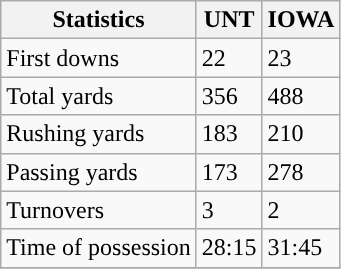<table class="wikitable">
<tr>
<th>Statistics</th>
<th>UNT</th>
<th>IOWA</th>
</tr>
<tr>
<td>First downs</td>
<td>22</td>
<td>23</td>
</tr>
<tr>
<td>Total yards</td>
<td>356</td>
<td>488</td>
</tr>
<tr>
<td>Rushing yards</td>
<td>183</td>
<td>210</td>
</tr>
<tr>
<td>Passing yards</td>
<td>173</td>
<td>278</td>
</tr>
<tr>
<td>Turnovers</td>
<td>3</td>
<td>2</td>
</tr>
<tr>
<td>Time of possession</td>
<td>28:15</td>
<td>31:45</td>
</tr>
<tr>
</tr>
</table>
